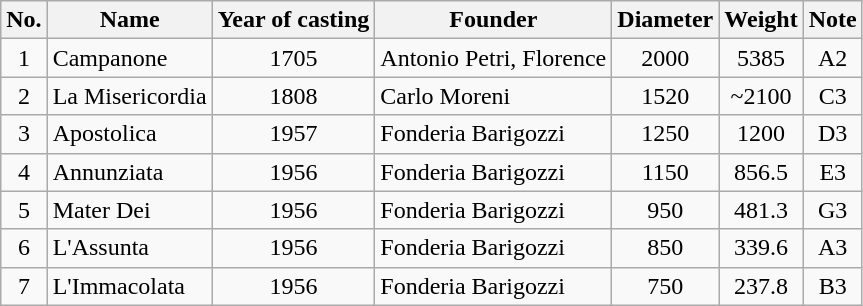<table class="wikitable" align="center">
<tr>
<th style="vertical-align:top;">No.</th>
<th style="vertical-align:top;">Name</th>
<th style="vertical-align:top;">Year of casting</th>
<th style="vertical-align:top;">Founder</th>
<th style="vertical-align:top;">Diameter<br></th>
<th style="vertical-align:top;">Weight<br></th>
<th style="vertical-align:top;">Note</th>
</tr>
<tr ---->
<td align="center">1</td>
<td>Campanone</td>
<td align="center">1705</td>
<td>Antonio Petri, Florence</td>
<td align="center">2000</td>
<td align="center">5385</td>
<td align="center">A2</td>
</tr>
<tr ---->
<td align="center">2</td>
<td>La Misericordia</td>
<td align="center">1808</td>
<td>Carlo Moreni</td>
<td align="center">1520</td>
<td align="center">~2100</td>
<td align="center">C3</td>
</tr>
<tr ---->
<td align="center">3</td>
<td>Apostolica</td>
<td align="center">1957</td>
<td>Fonderia Barigozzi</td>
<td align="center">1250</td>
<td align="center">1200</td>
<td align="center">D3</td>
</tr>
<tr ---->
<td align="center">4</td>
<td>Annunziata</td>
<td align="center">1956</td>
<td>Fonderia Barigozzi</td>
<td align="center">1150</td>
<td align="center">856.5</td>
<td align="center">E3</td>
</tr>
<tr ---->
<td align="center">5</td>
<td>Mater Dei</td>
<td align="center">1956</td>
<td>Fonderia Barigozzi</td>
<td align="center">950</td>
<td align="center">481.3</td>
<td align="center">G3</td>
</tr>
<tr ---->
<td align="center">6</td>
<td>L'Assunta</td>
<td align="center">1956</td>
<td>Fonderia Barigozzi</td>
<td align="center">850</td>
<td align="center">339.6</td>
<td align="center">A3</td>
</tr>
<tr ---->
<td align="center">7</td>
<td>L'Immacolata</td>
<td align="center">1956</td>
<td>Fonderia Barigozzi</td>
<td align="center">750</td>
<td align="center">237.8</td>
<td align="center">B3</td>
</tr>
</table>
